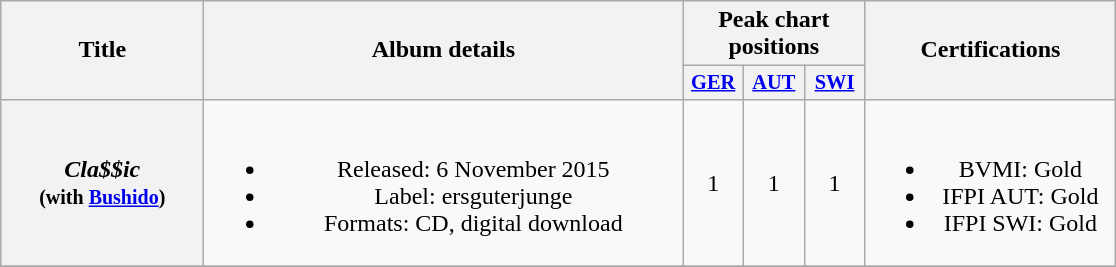<table class="wikitable plainrowheaders" style="text-align:center;">
<tr>
<th scope="col" rowspan="2" style="width:8em;">Title</th>
<th scope="col" rowspan="2" style="width:19.5em;">Album details</th>
<th scope="col" colspan="3">Peak chart positions</th>
<th scope="col" rowspan="2" style="width:10em;">Certifications</th>
</tr>
<tr>
<th style="width:2.5em; font-size:85%"><a href='#'>GER</a><br></th>
<th style="width:2.5em; font-size:85%"><a href='#'>AUT</a><br></th>
<th style="width:2.5em; font-size:85%"><a href='#'>SWI</a><br></th>
</tr>
<tr>
<th scope="row"><em>Cla$$ic</em><br><small>(with <a href='#'>Bushido</a>)</small></th>
<td><br><ul><li>Released: 6 November 2015</li><li>Label: ersguterjunge</li><li>Formats: CD, digital download</li></ul></td>
<td>1</td>
<td>1</td>
<td>1</td>
<td><br><ul><li>BVMI: Gold</li><li>IFPI AUT: Gold</li><li>IFPI SWI: Gold</li></ul></td>
</tr>
<tr>
</tr>
</table>
